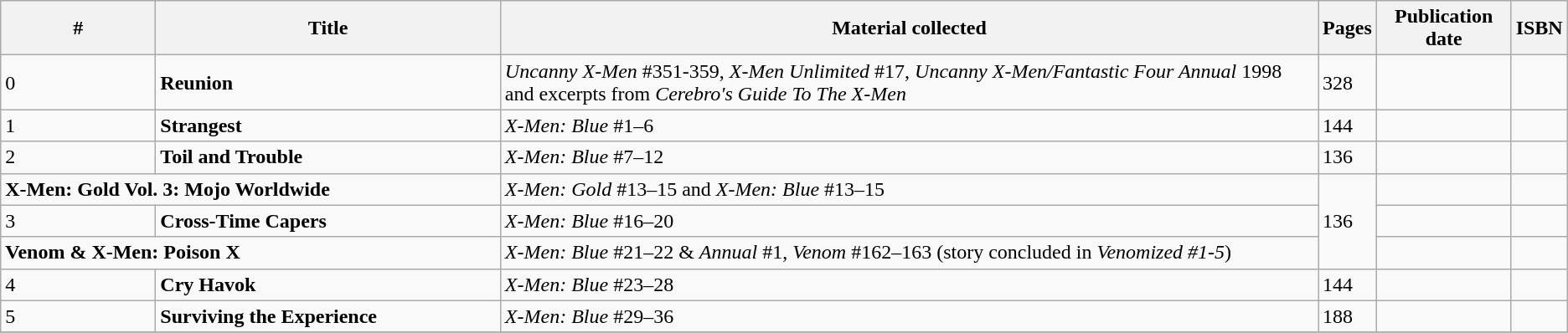<table class="wikitable">
<tr>
<th>#</th>
<th width="22%">Title</th>
<th>Material collected</th>
<th>Pages</th>
<th>Publication date</th>
<th>ISBN</th>
</tr>
<tr>
<td>0</td>
<td><strong>Reunion</strong></td>
<td><em>Uncanny X-Men</em> #351-359, <em>X-Men Unlimited</em> #17, <em>Uncanny X-Men/Fantastic Four Annual</em> 1998 and excerpts from <em>Cerebro's Guide To The X-Men</em></td>
<td>328</td>
<td></td>
<td></td>
</tr>
<tr>
<td>1</td>
<td><strong>Strangest</strong></td>
<td><em>X-Men: Blue</em> #1–6</td>
<td>144</td>
<td></td>
<td></td>
</tr>
<tr>
<td>2</td>
<td><strong>Toil and Trouble</strong></td>
<td><em>X-Men: Blue</em> #7–12</td>
<td>136</td>
<td></td>
<td></td>
</tr>
<tr>
<td colspan="2"><strong>X-Men: Gold Vol. 3: Mojo Worldwide</strong></td>
<td><em>X-Men: Gold</em> #13–15 and <em>X-Men: Blue</em> #13–15</td>
<td rowspan="3">136</td>
<td></td>
<td></td>
</tr>
<tr>
<td>3</td>
<td><strong>Cross-Time Capers</strong></td>
<td><em>X-Men: Blue</em> #16–20</td>
<td></td>
<td></td>
</tr>
<tr>
<td colspan="2"><strong>Venom & X-Men: Poison X</strong></td>
<td><em>X-Men: Blue</em> #21–22 & <em>Annual</em> #1, <em>Venom</em> #162–163 (story concluded in <em>Venomized #1-5</em>)</td>
<td></td>
<td></td>
</tr>
<tr>
<td>4</td>
<td><strong>Cry Havok</strong></td>
<td><em>X-Men: Blue</em> #23–28</td>
<td>144</td>
<td></td>
<td></td>
</tr>
<tr>
<td>5</td>
<td><strong>Surviving the Experience</strong></td>
<td><em>X-Men: Blue</em> #29–36</td>
<td>188</td>
<td></td>
<td></td>
</tr>
<tr>
</tr>
</table>
